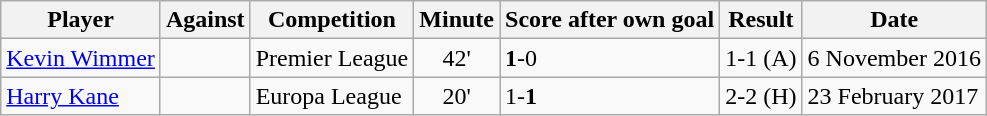<table class="wikitable sortable">
<tr>
<th>Player</th>
<th>Against</th>
<th>Competition</th>
<th>Minute</th>
<th style="text-align:center">Score after own goal</th>
<th style="text-align:center">Result</th>
<th>Date</th>
</tr>
<tr>
<td> <a href='#'>Kevin Wimmer</a></td>
<td></td>
<td>Premier League</td>
<td style="text-align:center">42'</td>
<td><strong>1</strong>-0</td>
<td>1-1 (A)</td>
<td>6 November 2016</td>
</tr>
<tr>
<td> <a href='#'>Harry Kane</a></td>
<td></td>
<td>Europa League</td>
<td style="text-align:center">20'</td>
<td>1-<strong>1</strong></td>
<td>2-2 (H)</td>
<td>23 February 2017</td>
</tr>
</table>
